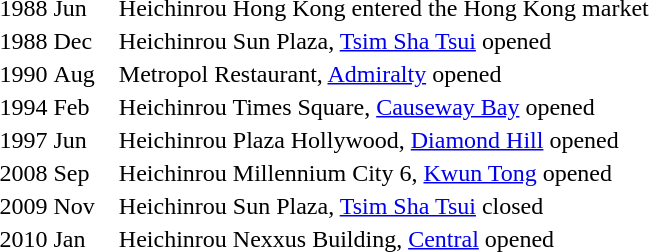<table>
<tr>
<td>1988</td>
<td>Jun</td>
<td>   Heichinrou Hong Kong entered the Hong Kong market</td>
</tr>
<tr>
<td>1988</td>
<td>Dec</td>
<td>   Heichinrou Sun Plaza, <a href='#'>Tsim Sha Tsui</a> opened</td>
</tr>
<tr>
<td>1990</td>
<td>Aug</td>
<td>   Metropol Restaurant, <a href='#'>Admiralty</a> opened</td>
</tr>
<tr>
<td>1994</td>
<td>Feb</td>
<td>   Heichinrou Times Square, <a href='#'>Causeway Bay</a> opened</td>
</tr>
<tr>
<td>1997</td>
<td>Jun</td>
<td>   Heichinrou Plaza Hollywood, <a href='#'>Diamond Hill</a> opened</td>
</tr>
<tr>
<td>2008</td>
<td>Sep</td>
<td>   Heichinrou Millennium City 6, <a href='#'>Kwun Tong</a> opened</td>
</tr>
<tr>
<td>2009</td>
<td>Nov</td>
<td>   Heichinrou Sun Plaza, <a href='#'>Tsim Sha Tsui</a> closed</td>
</tr>
<tr>
<td>2010</td>
<td>Jan</td>
<td>   Heichinrou Nexxus Building, <a href='#'>Central</a> opened</td>
</tr>
</table>
